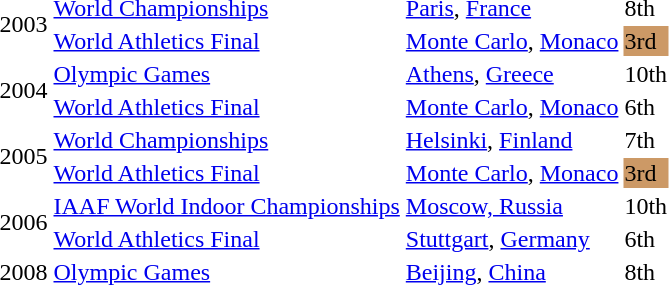<table>
<tr>
<td rowspan=2>2003</td>
<td><a href='#'>World Championships</a></td>
<td><a href='#'>Paris</a>, <a href='#'>France</a></td>
<td>8th</td>
<td></td>
</tr>
<tr>
<td><a href='#'>World Athletics Final</a></td>
<td><a href='#'>Monte Carlo</a>, <a href='#'>Monaco</a></td>
<td bgcolor="cc9966">3rd</td>
<td></td>
</tr>
<tr>
<td rowspan=2>2004</td>
<td><a href='#'>Olympic Games</a></td>
<td><a href='#'>Athens</a>, <a href='#'>Greece</a></td>
<td>10th</td>
<td></td>
</tr>
<tr>
<td><a href='#'>World Athletics Final</a></td>
<td><a href='#'>Monte Carlo</a>, <a href='#'>Monaco</a></td>
<td>6th</td>
<td></td>
</tr>
<tr>
<td rowspan=2>2005</td>
<td><a href='#'>World Championships</a></td>
<td><a href='#'>Helsinki</a>, <a href='#'>Finland</a></td>
<td>7th</td>
<td></td>
</tr>
<tr>
<td><a href='#'>World Athletics Final</a></td>
<td><a href='#'>Monte Carlo</a>, <a href='#'>Monaco</a></td>
<td bgcolor="cc9966">3rd</td>
<td></td>
</tr>
<tr>
<td rowspan=2>2006</td>
<td><a href='#'>IAAF World Indoor Championships</a></td>
<td><a href='#'>Moscow, Russia</a></td>
<td>10th</td>
<td></td>
</tr>
<tr>
<td><a href='#'>World Athletics Final</a></td>
<td><a href='#'>Stuttgart</a>, <a href='#'>Germany</a></td>
<td>6th</td>
<td></td>
</tr>
<tr>
<td>2008</td>
<td><a href='#'>Olympic Games</a></td>
<td><a href='#'>Beijing</a>, <a href='#'>China</a></td>
<td>8th</td>
<td></td>
</tr>
</table>
